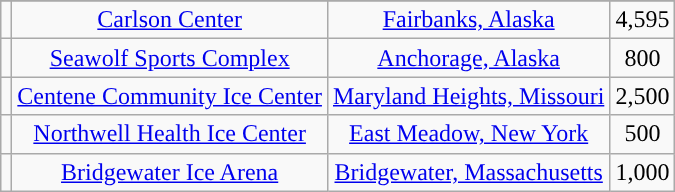<table class="wikitable sortable" style="text-align: center;">
<tr>
</tr>
<tr>
<td><a href='#'></a></td>
<td><a href='#'>Carlson Center</a></td>
<td><a href='#'>Fairbanks, Alaska</a></td>
<td>4,595</td>
</tr>
<tr>
<td><a href='#'></a></td>
<td><a href='#'>Seawolf Sports Complex</a></td>
<td><a href='#'>Anchorage, Alaska</a></td>
<td>800</td>
</tr>
<tr>
<td><a href='#'></a></td>
<td><a href='#'>Centene Community Ice Center</a></td>
<td><a href='#'>Maryland Heights, Missouri</a></td>
<td>2,500</td>
</tr>
<tr>
<td><a href='#'></a></td>
<td><a href='#'>Northwell Health Ice Center</a></td>
<td><a href='#'>East Meadow, New York</a></td>
<td>500</td>
</tr>
<tr>
<td><a href='#'></a></td>
<td><a href='#'>Bridgewater Ice Arena</a></td>
<td><a href='#'>Bridgewater, Massachusetts</a></td>
<td>1,000</td>
</tr>
</table>
